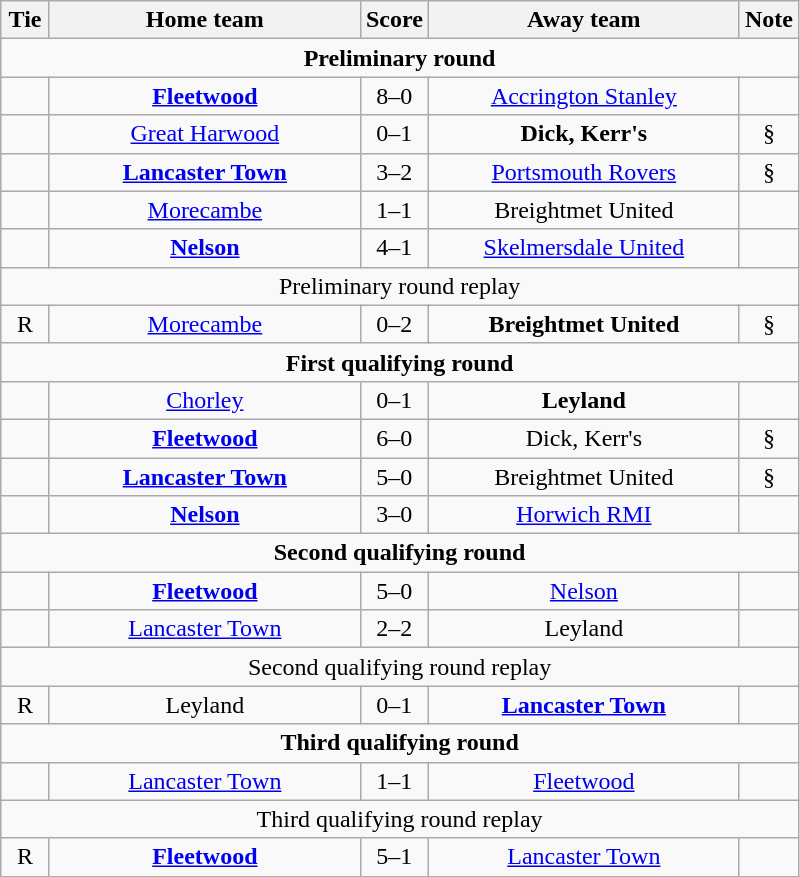<table class="wikitable" style="text-align:center;">
<tr>
<th width=25>Tie</th>
<th width=200>Home team</th>
<th width=20>Score</th>
<th width=200>Away team</th>
<th width=25>Note</th>
</tr>
<tr>
<td colspan="5"><strong>Preliminary round</strong></td>
</tr>
<tr>
<td></td>
<td><strong><a href='#'>Fleetwood</a></strong></td>
<td>8–0</td>
<td><a href='#'>Accrington Stanley</a></td>
<td></td>
</tr>
<tr>
<td></td>
<td><a href='#'>Great Harwood</a></td>
<td>0–1</td>
<td><strong>Dick, Kerr's</strong></td>
<td>§</td>
</tr>
<tr>
<td></td>
<td><strong><a href='#'>Lancaster Town</a></strong></td>
<td>3–2</td>
<td><a href='#'>Portsmouth Rovers</a></td>
<td>§</td>
</tr>
<tr>
<td></td>
<td><a href='#'>Morecambe</a></td>
<td>1–1</td>
<td>Breightmet United</td>
<td></td>
</tr>
<tr>
<td></td>
<td><strong><a href='#'>Nelson</a></strong></td>
<td>4–1</td>
<td><a href='#'>Skelmersdale United</a></td>
<td></td>
</tr>
<tr>
<td colspan="5">Preliminary round replay</td>
</tr>
<tr>
<td>R</td>
<td><a href='#'>Morecambe</a></td>
<td>0–2</td>
<td><strong>Breightmet United</strong></td>
<td>§</td>
</tr>
<tr>
<td colspan="5"><strong>First qualifying round</strong></td>
</tr>
<tr>
<td></td>
<td><a href='#'>Chorley</a></td>
<td>0–1</td>
<td><strong>Leyland</strong></td>
<td></td>
</tr>
<tr>
<td></td>
<td><strong><a href='#'>Fleetwood</a></strong></td>
<td>6–0</td>
<td>Dick, Kerr's</td>
<td>§</td>
</tr>
<tr>
<td></td>
<td><strong><a href='#'>Lancaster Town</a></strong></td>
<td>5–0</td>
<td>Breightmet United</td>
<td>§</td>
</tr>
<tr>
<td></td>
<td><strong><a href='#'>Nelson</a></strong></td>
<td>3–0</td>
<td><a href='#'>Horwich RMI</a></td>
<td></td>
</tr>
<tr>
<td colspan="5"><strong>Second qualifying round</strong></td>
</tr>
<tr>
<td></td>
<td><strong><a href='#'>Fleetwood</a></strong></td>
<td>5–0</td>
<td><a href='#'>Nelson</a></td>
<td></td>
</tr>
<tr>
<td></td>
<td><a href='#'>Lancaster Town</a></td>
<td>2–2</td>
<td>Leyland</td>
<td></td>
</tr>
<tr>
<td colspan="5">Second qualifying round replay</td>
</tr>
<tr>
<td>R</td>
<td>Leyland</td>
<td>0–1</td>
<td><strong><a href='#'>Lancaster Town</a></strong></td>
<td></td>
</tr>
<tr>
<td colspan="5"><strong>Third qualifying round</strong></td>
</tr>
<tr>
<td></td>
<td><a href='#'>Lancaster Town</a></td>
<td>1–1</td>
<td><a href='#'>Fleetwood</a></td>
<td></td>
</tr>
<tr>
<td colspan="5">Third qualifying round replay</td>
</tr>
<tr>
<td>R</td>
<td><strong><a href='#'>Fleetwood</a></strong></td>
<td>5–1</td>
<td><a href='#'>Lancaster Town</a></td>
<td></td>
</tr>
<tr>
</tr>
</table>
